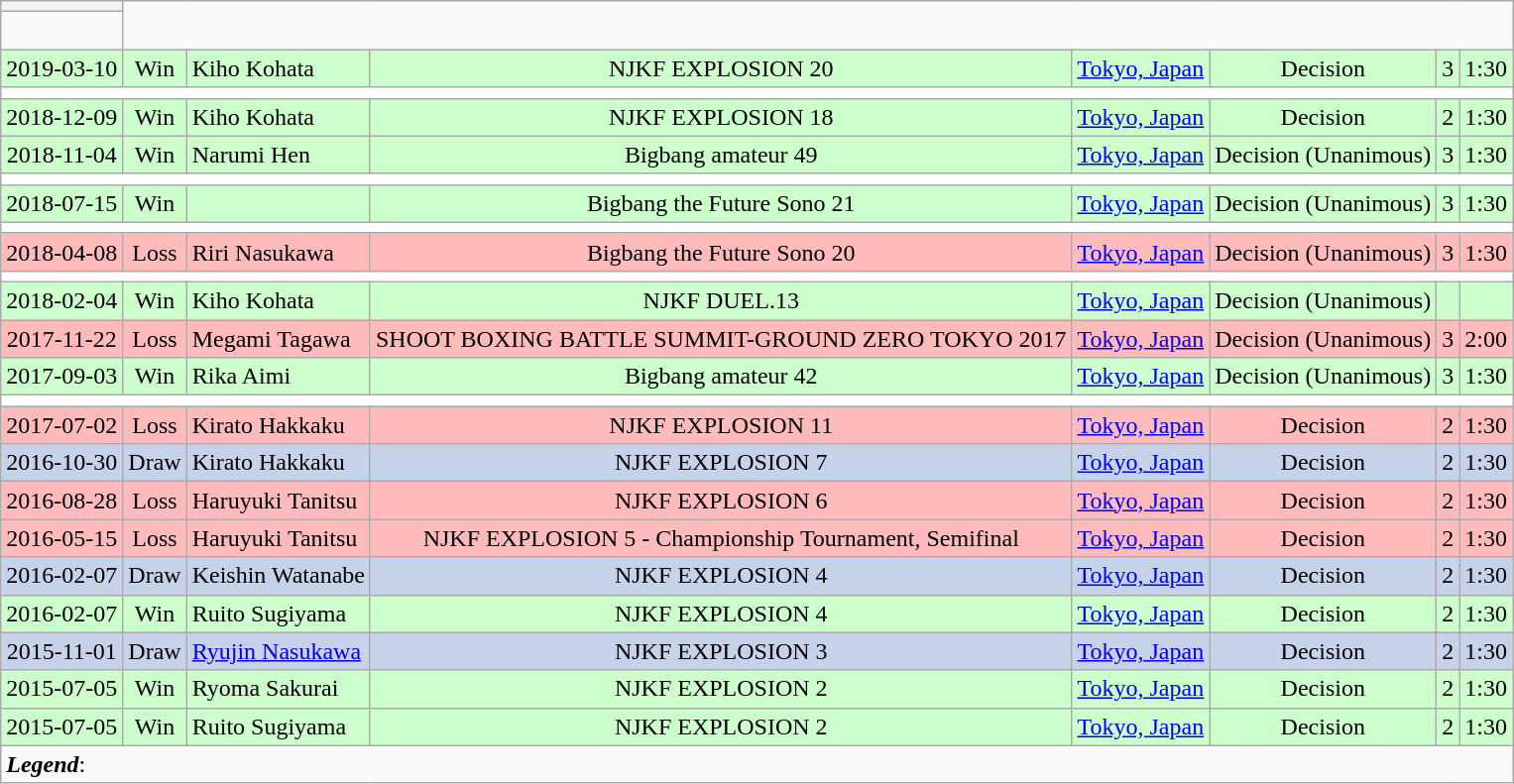<table class="wikitable mw-collapsible mw-collapsed">
<tr>
<th></th>
</tr>
<tr>
<td><br></td>
</tr>
<tr style="text-align:center; background:#cfc;">
<td>2019-03-10</td>
<td>Win</td>
<td align=left> Kiho Kohata</td>
<td>NJKF EXPLOSION 20</td>
<td><a href='#'>Tokyo, Japan</a></td>
<td>Decision</td>
<td>3</td>
<td>1:30</td>
</tr>
<tr>
<th style=background:white colspan=9></th>
</tr>
<tr style="text-align:center; background:#cfc;">
<td>2018-12-09</td>
<td>Win</td>
<td align=left> Kiho Kohata</td>
<td>NJKF EXPLOSION 18</td>
<td><a href='#'>Tokyo, Japan</a></td>
<td>Decision</td>
<td>2</td>
<td>1:30</td>
</tr>
<tr style="text-align:center; background:#cfc;">
<td>2018-11-04</td>
<td>Win</td>
<td align=left> Narumi Hen</td>
<td>Bigbang amateur 49</td>
<td><a href='#'>Tokyo, Japan</a></td>
<td>Decision (Unanimous)</td>
<td>3</td>
<td>1:30</td>
</tr>
<tr>
<th style=background:white colspan=9></th>
</tr>
<tr style="text-align:center; background:#cfc;">
<td>2018-07-15</td>
<td>Win</td>
<td align=left></td>
<td>Bigbang the Future Sono 21</td>
<td><a href='#'>Tokyo, Japan</a></td>
<td>Decision (Unanimous)</td>
<td>3</td>
<td>1:30</td>
</tr>
<tr>
<th style=background:white colspan=9></th>
</tr>
<tr style="text-align:center; background:#fbb;">
<td>2018-04-08</td>
<td>Loss</td>
<td align=left> Riri Nasukawa</td>
<td>Bigbang the Future Sono 20</td>
<td><a href='#'>Tokyo, Japan</a></td>
<td>Decision (Unanimous)</td>
<td>3</td>
<td>1:30</td>
</tr>
<tr>
<th style=background:white colspan=9></th>
</tr>
<tr style="text-align:center; background:#cfc;">
<td>2018-02-04</td>
<td>Win</td>
<td align=left> Kiho Kohata</td>
<td>NJKF DUEL.13</td>
<td><a href='#'>Tokyo, Japan</a></td>
<td>Decision (Unanimous)</td>
<td></td>
<td></td>
</tr>
<tr style="text-align:center; background:#fbb;">
<td>2017-11-22</td>
<td>Loss</td>
<td align=left> Megami Tagawa</td>
<td>SHOOT BOXING BATTLE SUMMIT-GROUND ZERO TOKYO 2017</td>
<td><a href='#'>Tokyo, Japan</a></td>
<td>Decision (Unanimous)</td>
<td>3</td>
<td>2:00</td>
</tr>
<tr style="text-align:center; background:#cfc;">
<td>2017-09-03</td>
<td>Win</td>
<td align=left> Rika Aimi</td>
<td>Bigbang amateur 42</td>
<td><a href='#'>Tokyo, Japan</a></td>
<td>Decision (Unanimous)</td>
<td>3</td>
<td>1:30</td>
</tr>
<tr>
<th style=background:white colspan=9></th>
</tr>
<tr style="text-align:center; background:#fbb;">
<td>2017-07-02</td>
<td>Loss</td>
<td align=left> Kirato Hakkaku</td>
<td>NJKF EXPLOSION 11</td>
<td><a href='#'>Tokyo, Japan</a></td>
<td>Decision</td>
<td>2</td>
<td>1:30</td>
</tr>
<tr style="text-align:center; background:#c5d2ea;">
<td>2016-10-30</td>
<td>Draw</td>
<td align=left> Kirato Hakkaku</td>
<td>NJKF EXPLOSION 7</td>
<td><a href='#'>Tokyo, Japan</a></td>
<td>Decision</td>
<td>2</td>
<td>1:30</td>
</tr>
<tr style="text-align:center; background:#fbb;">
<td>2016-08-28</td>
<td>Loss</td>
<td align=left> Haruyuki Tanitsu</td>
<td>NJKF EXPLOSION 6</td>
<td><a href='#'>Tokyo, Japan</a></td>
<td>Decision</td>
<td>2</td>
<td>1:30</td>
</tr>
<tr style="text-align:center; background:#fbb;">
<td>2016-05-15</td>
<td>Loss</td>
<td align=left> Haruyuki Tanitsu</td>
<td>NJKF EXPLOSION 5 - Championship Tournament, Semifinal</td>
<td><a href='#'>Tokyo, Japan</a></td>
<td>Decision</td>
<td>2</td>
<td>1:30</td>
</tr>
<tr style="text-align:center; background:#c5d2ea;">
<td>2016-02-07</td>
<td>Draw</td>
<td align=left> Keishin Watanabe</td>
<td>NJKF EXPLOSION 4</td>
<td><a href='#'>Tokyo, Japan</a></td>
<td>Decision</td>
<td>2</td>
<td>1:30</td>
</tr>
<tr style="text-align:center; background:#cfc;">
<td>2016-02-07</td>
<td>Win</td>
<td align=left> Ruito Sugiyama</td>
<td>NJKF EXPLOSION 4</td>
<td><a href='#'>Tokyo, Japan</a></td>
<td>Decision</td>
<td>2</td>
<td>1:30</td>
</tr>
<tr style="text-align:center; background:#c5d2ea;">
<td>2015-11-01</td>
<td>Draw</td>
<td align=left> <a href='#'>Ryujin Nasukawa</a></td>
<td>NJKF EXPLOSION 3</td>
<td><a href='#'>Tokyo, Japan</a></td>
<td>Decision</td>
<td>2</td>
<td>1:30</td>
</tr>
<tr style="text-align:center; background:#cfc;">
<td>2015-07-05</td>
<td>Win</td>
<td align=left> Ryoma Sakurai</td>
<td>NJKF EXPLOSION 2</td>
<td><a href='#'>Tokyo, Japan</a></td>
<td>Decision</td>
<td>2</td>
<td>1:30</td>
</tr>
<tr style="text-align:center; background:#cfc;">
<td>2015-07-05</td>
<td>Win</td>
<td align=left> Ruito Sugiyama</td>
<td>NJKF EXPLOSION 2</td>
<td><a href='#'>Tokyo, Japan</a></td>
<td>Decision</td>
<td>2</td>
<td>1:30</td>
</tr>
<tr>
<td colspan=9><strong><em>Legend</em></strong>:    <br></td>
</tr>
</table>
